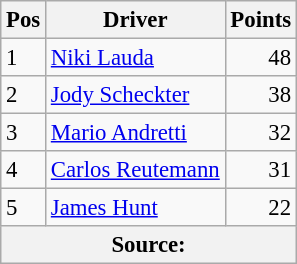<table class="wikitable" style="font-size: 95%;">
<tr>
<th>Pos</th>
<th>Driver</th>
<th>Points</th>
</tr>
<tr>
<td>1</td>
<td> <a href='#'>Niki Lauda</a></td>
<td align="right">48</td>
</tr>
<tr>
<td>2</td>
<td> <a href='#'>Jody Scheckter</a></td>
<td align="right">38</td>
</tr>
<tr>
<td>3</td>
<td> <a href='#'>Mario Andretti</a></td>
<td align="right">32</td>
</tr>
<tr>
<td>4</td>
<td> <a href='#'>Carlos Reutemann</a></td>
<td align="right">31</td>
</tr>
<tr>
<td>5</td>
<td> <a href='#'>James Hunt</a></td>
<td align="right">22</td>
</tr>
<tr>
<th colspan=4>Source: </th>
</tr>
</table>
